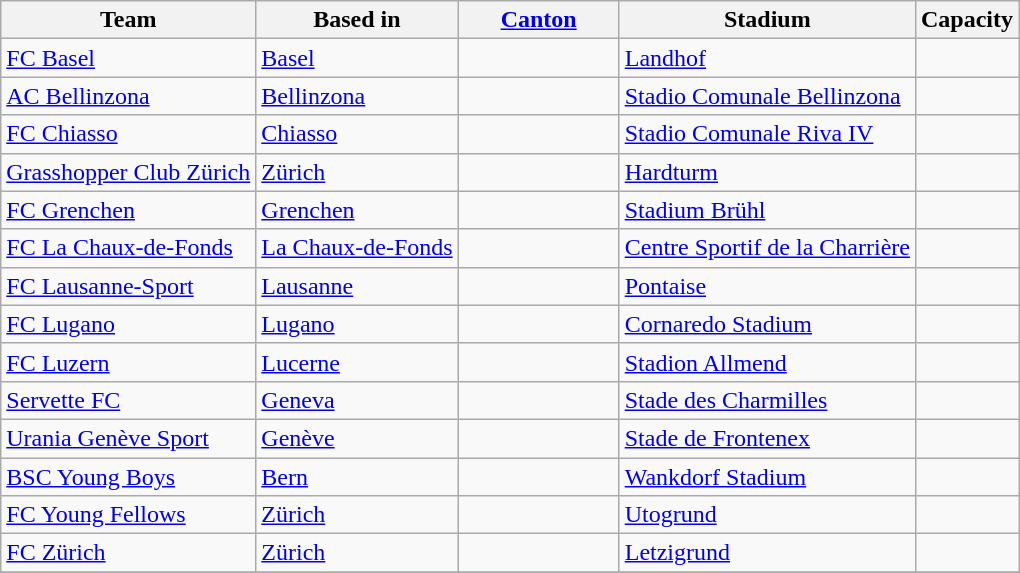<table class="wikitable sortable" style="text-align: left;">
<tr>
<th>Team</th>
<th>Based in</th>
<th width="100"><a href='#'>Canton</a></th>
<th>Stadium</th>
<th>Capacity</th>
</tr>
<tr>
<td><a href='#'>FC Basel</a></td>
<td><a href='#'>Basel</a></td>
<td></td>
<td><a href='#'>Landhof</a></td>
<td></td>
</tr>
<tr>
<td><a href='#'>AC Bellinzona</a></td>
<td><a href='#'>Bellinzona</a></td>
<td></td>
<td><a href='#'>Stadio Comunale Bellinzona</a></td>
<td></td>
</tr>
<tr>
<td><a href='#'>FC Chiasso</a></td>
<td><a href='#'>Chiasso</a></td>
<td></td>
<td><a href='#'>Stadio Comunale Riva IV</a></td>
<td></td>
</tr>
<tr>
<td><a href='#'>Grasshopper Club Zürich</a></td>
<td><a href='#'>Zürich</a></td>
<td></td>
<td><a href='#'>Hardturm</a></td>
<td></td>
</tr>
<tr>
<td><a href='#'>FC Grenchen</a></td>
<td><a href='#'>Grenchen</a></td>
<td></td>
<td><a href='#'>Stadium Brühl</a></td>
<td></td>
</tr>
<tr>
<td><a href='#'>FC La Chaux-de-Fonds</a></td>
<td><a href='#'>La Chaux-de-Fonds</a></td>
<td></td>
<td><a href='#'>Centre Sportif de la Charrière</a></td>
<td></td>
</tr>
<tr>
<td><a href='#'>FC Lausanne-Sport</a></td>
<td><a href='#'>Lausanne</a></td>
<td></td>
<td><a href='#'>Pontaise</a></td>
<td></td>
</tr>
<tr>
<td><a href='#'>FC Lugano</a></td>
<td><a href='#'>Lugano</a></td>
<td></td>
<td><a href='#'>Cornaredo Stadium</a></td>
<td></td>
</tr>
<tr>
<td><a href='#'>FC Luzern</a></td>
<td><a href='#'>Lucerne</a></td>
<td></td>
<td><a href='#'>Stadion Allmend</a></td>
<td></td>
</tr>
<tr>
<td><a href='#'>Servette FC</a></td>
<td><a href='#'>Geneva</a></td>
<td></td>
<td><a href='#'>Stade des Charmilles</a></td>
<td></td>
</tr>
<tr>
<td><a href='#'>Urania Genève Sport</a></td>
<td><a href='#'>Genève</a></td>
<td></td>
<td><a href='#'>Stade de Frontenex</a></td>
<td></td>
</tr>
<tr>
<td><a href='#'>BSC Young Boys</a></td>
<td><a href='#'>Bern</a></td>
<td></td>
<td><a href='#'>Wankdorf Stadium</a></td>
<td></td>
</tr>
<tr>
<td><a href='#'>FC Young Fellows</a></td>
<td><a href='#'>Zürich</a></td>
<td></td>
<td><a href='#'>Utogrund</a></td>
<td></td>
</tr>
<tr>
<td><a href='#'>FC Zürich</a></td>
<td><a href='#'>Zürich</a></td>
<td></td>
<td><a href='#'>Letzigrund</a></td>
<td></td>
</tr>
<tr>
</tr>
</table>
